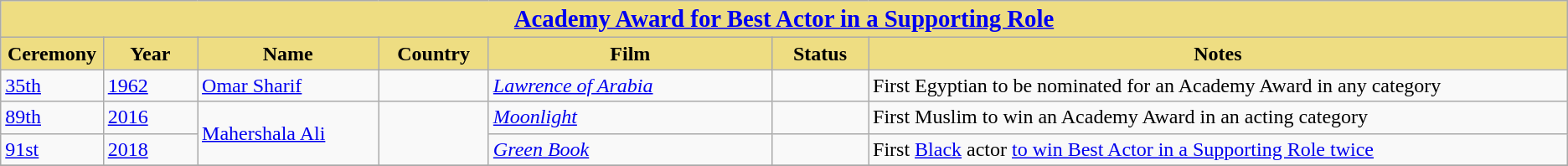<table class="wikitable sortable" style="text-align: left">
<tr>
<th colspan=7 align=center style="background:#EEDD82"><big><a href='#'>Academy Award for Best Actor in a Supporting Role</a></big></th>
</tr>
<tr>
<th style="background-color:#EEDD82; width:075px;">Ceremony</th>
<th style="background-color:#EEDD82; width:075px;">Year</th>
<th style="background-color:#EEDD82; width:150px;">Name</th>
<th style="background-color:#EEDD82; width:085px;">Country</th>
<th style="background-color:#EEDD82; width:250px;">Film</th>
<th style="background-color:#EEDD82; width:075px;">Status</th>
<th style="background-color:#EEDD82; width:650px;">Notes</th>
</tr>
<tr>
<td><a href='#'>35th</a></td>
<td><a href='#'>1962</a></td>
<td><a href='#'>Omar Sharif</a></td>
<td></td>
<td><em><a href='#'>Lawrence of Arabia</a></em></td>
<td></td>
<td>First Egyptian to be nominated for an Academy Award in any category</td>
</tr>
<tr>
<td><a href='#'>89th</a></td>
<td><a href='#'>2016</a></td>
<td rowspan=2><a href='#'>Mahershala Ali</a></td>
<td rowspan=2></td>
<td><em><a href='#'>Moonlight</a></em></td>
<td></td>
<td>First Muslim to win an Academy Award in an acting category</td>
</tr>
<tr>
<td><a href='#'>91st</a></td>
<td><a href='#'>2018</a></td>
<td><em><a href='#'>Green Book</a></em></td>
<td></td>
<td>First <a href='#'>Black</a> actor <a href='#'>to win Best Actor in a Supporting Role twice</a></td>
</tr>
<tr>
</tr>
</table>
